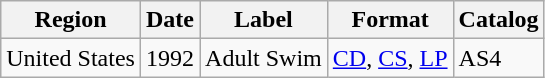<table class="wikitable">
<tr>
<th>Region</th>
<th>Date</th>
<th>Label</th>
<th>Format</th>
<th>Catalog</th>
</tr>
<tr>
<td>United States</td>
<td>1992</td>
<td>Adult Swim</td>
<td><a href='#'>CD</a>, <a href='#'>CS</a>, <a href='#'>LP</a></td>
<td>AS4</td>
</tr>
</table>
